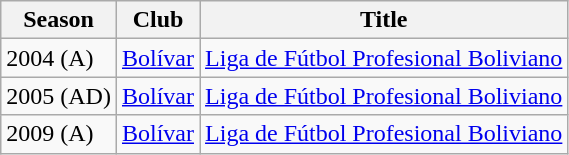<table class="wikitable">
<tr>
<th>Season</th>
<th>Club</th>
<th>Title</th>
</tr>
<tr>
<td>2004 (A)</td>
<td><a href='#'>Bolívar</a></td>
<td><a href='#'>Liga de Fútbol Profesional Boliviano</a></td>
</tr>
<tr>
<td>2005 (AD)</td>
<td><a href='#'>Bolívar</a></td>
<td><a href='#'>Liga de Fútbol Profesional Boliviano</a></td>
</tr>
<tr>
<td>2009 (A)</td>
<td><a href='#'>Bolívar</a></td>
<td><a href='#'>Liga de Fútbol Profesional Boliviano</a></td>
</tr>
</table>
